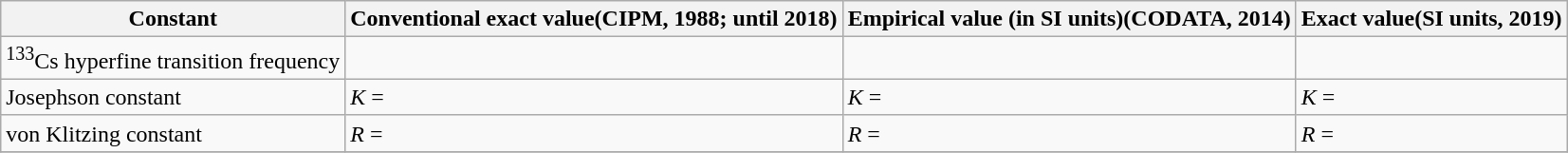<table class="wikitable">
<tr>
<th>Constant</th>
<th>Conventional exact value(CIPM, 1988; until 2018)</th>
<th>Empirical value (in SI units)(CODATA, 2014)</th>
<th>Exact value(SI units, 2019)</th>
</tr>
<tr>
<td><sup>133</sup>Cs hyperfine transition frequency</td>
<td></td>
<td></td>
<td></td>
</tr>
<tr>
<td>Josephson constant</td>
<td><em>K</em> = </td>
<td><em>K</em> = </td>
<td><em>K</em> = </td>
</tr>
<tr>
<td>von Klitzing constant</td>
<td><em>R</em> = </td>
<td><em>R</em> = </td>
<td><em>R</em> = </td>
</tr>
<tr>
</tr>
</table>
